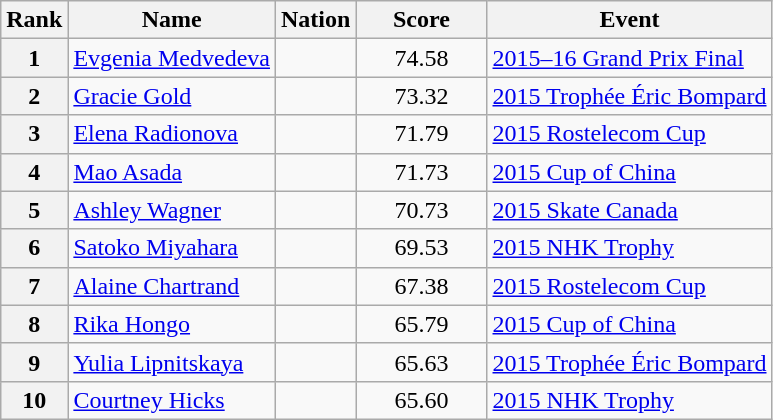<table class="wikitable sortable">
<tr>
<th>Rank</th>
<th>Name</th>
<th>Nation</th>
<th style="width:80px;">Score</th>
<th>Event</th>
</tr>
<tr>
<th>1</th>
<td><a href='#'>Evgenia Medvedeva</a></td>
<td></td>
<td style="text-align:center;">74.58</td>
<td><a href='#'>2015–16 Grand Prix Final</a></td>
</tr>
<tr>
<th>2</th>
<td><a href='#'>Gracie Gold</a></td>
<td></td>
<td style="text-align:center;">73.32</td>
<td><a href='#'>2015 Trophée Éric Bompard</a></td>
</tr>
<tr>
<th>3</th>
<td><a href='#'>Elena Radionova</a></td>
<td></td>
<td style="text-align:center;">71.79</td>
<td><a href='#'>2015 Rostelecom Cup</a></td>
</tr>
<tr>
<th>4</th>
<td><a href='#'>Mao Asada</a></td>
<td></td>
<td style="text-align:center;">71.73</td>
<td><a href='#'>2015 Cup of China</a></td>
</tr>
<tr>
<th>5</th>
<td><a href='#'>Ashley Wagner</a></td>
<td></td>
<td style="text-align:center;">70.73</td>
<td><a href='#'>2015 Skate Canada</a></td>
</tr>
<tr>
<th>6</th>
<td><a href='#'>Satoko Miyahara</a></td>
<td></td>
<td style="text-align:center;">69.53</td>
<td><a href='#'>2015 NHK Trophy</a></td>
</tr>
<tr>
<th>7</th>
<td><a href='#'>Alaine Chartrand</a></td>
<td></td>
<td style="text-align:center;">67.38</td>
<td><a href='#'>2015 Rostelecom Cup</a></td>
</tr>
<tr>
<th>8</th>
<td><a href='#'>Rika Hongo</a></td>
<td></td>
<td style="text-align:center;">65.79</td>
<td><a href='#'>2015 Cup of China</a></td>
</tr>
<tr>
<th>9</th>
<td><a href='#'>Yulia Lipnitskaya</a></td>
<td></td>
<td style="text-align:center;">65.63</td>
<td><a href='#'>2015 Trophée Éric Bompard</a></td>
</tr>
<tr>
<th>10</th>
<td><a href='#'>Courtney Hicks</a></td>
<td></td>
<td style="text-align:center;">65.60</td>
<td><a href='#'>2015 NHK Trophy</a></td>
</tr>
</table>
